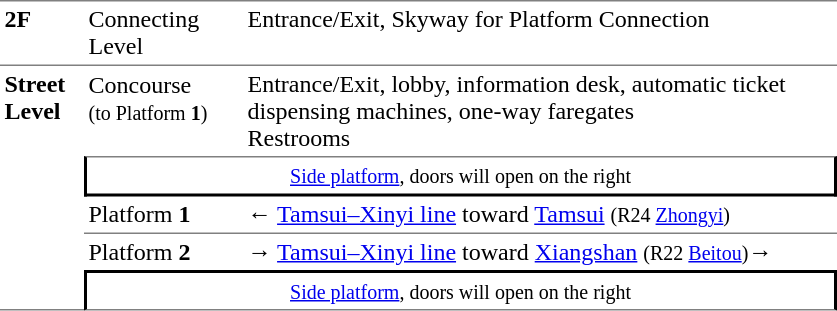<table table border=0 cellspacing=0 cellpadding=3>
<tr>
<td style="border-bottom:solid 1px gray;border-top:solid 1px gray;" width=50 valign=top><strong>2F</strong></td>
<td style="border-top:solid 1px gray;border-bottom:solid 1px gray;" width=100 valign=top>Connecting Level</td>
<td style="border-top:solid 1px gray;border-bottom:solid 1px gray;" width=390 valign=top>Entrance/Exit, Skyway for Platform Connection</td>
</tr>
<tr>
<td style="border-bottom:solid 1px gray;" width=50 rowspan=10 valign=top><strong>Street Level</strong></td>
</tr>
<tr>
<td style="border-top:solid 1px white;" rowspan=2 valign=top>Concourse<br><small> (to Platform <span><strong>1</strong></span>)</small></td>
</tr>
<tr>
<td width=390>Entrance/Exit, lobby, information desk, automatic ticket dispensing machines, one-way faregates<br>Restrooms</td>
</tr>
<tr>
<td style="border-right:solid 2px black;border-left:solid 2px black;border-bottom:solid 2px black;border-top:solid 1px gray;text-align:center;" colspan=2><small><a href='#'>Side platform</a>, doors will open on the right</small></td>
</tr>
<tr>
<td style="border-bottom:solid 1px gray;" width=100>Platform <span><strong>1</strong></span></td>
<td style="border-bottom:solid 1px gray;" width=390>←  <a href='#'>Tamsui–Xinyi line</a> toward <a href='#'>Tamsui</a> <small>(R24 <a href='#'>Zhongyi</a>)</small></td>
</tr>
<tr>
<td>Platform <span><strong>2</strong></span></td>
<td><span>→</span>  <a href='#'>Tamsui–Xinyi line</a> toward <a href='#'>Xiangshan</a> <small>(R22 <a href='#'>Beitou</a>)</small>→</td>
</tr>
<tr>
<td style="border-top:solid 2px black;border-right:solid 2px black;border-left:solid 2px black;border-bottom:solid 1px gray;text-align:center;" colspan=2><small><a href='#'>Side platform</a>, doors will open on the right</small></td>
</tr>
</table>
